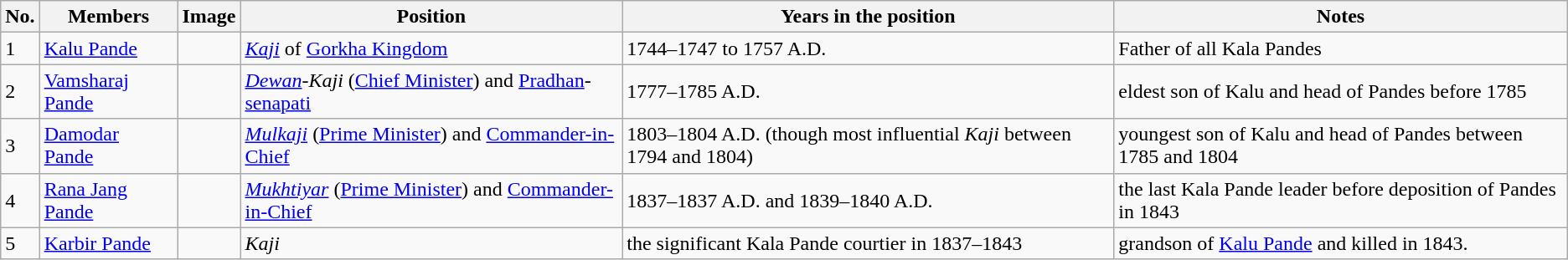<table class="wikitable sortable">
<tr>
<th>No.</th>
<th>Members</th>
<th>Image</th>
<th>Position</th>
<th>Years in the position</th>
<th>Notes</th>
</tr>
<tr>
<td>1</td>
<td><a href='#'>Kalu Pande</a></td>
<td></td>
<td><em><a href='#'>Kaji</a></em> of <a href='#'>Gorkha Kingdom</a></td>
<td>1744–1747 to 1757 A.D.</td>
<td>Father of all Kala Pandes</td>
</tr>
<tr>
<td>2</td>
<td><a href='#'>Vamsharaj Pande</a></td>
<td></td>
<td><em><a href='#'>Dewan</a>-Kaji</em> (<a href='#'>Chief Minister</a>) and <a href='#'>Pradhan</a>-<a href='#'>senapati</a></td>
<td>1777–1785 A.D.</td>
<td>eldest son of Kalu and head of Pandes before 1785</td>
</tr>
<tr>
<td>3</td>
<td><a href='#'>Damodar Pande</a></td>
<td></td>
<td><em><a href='#'>Mulkaji</a></em> (<a href='#'>Prime Minister</a>) and <a href='#'>Commander-in-Chief</a></td>
<td>1803–1804 A.D. (though most influential <em>Kaji</em> between 1794 and 1804)</td>
<td>youngest son of Kalu and head of Pandes between 1785 and 1804</td>
</tr>
<tr>
<td>4</td>
<td><a href='#'>Rana Jang Pande</a></td>
<td></td>
<td><em><a href='#'>Mukhtiyar</a></em> (<a href='#'>Prime Minister</a>) and <a href='#'>Commander-in-Chief</a></td>
<td>1837–1837 A.D. and 1839–1840 A.D.</td>
<td>the last Kala Pande leader before deposition of Pandes in 1843</td>
</tr>
<tr>
<td>5</td>
<td><a href='#'>Karbir Pande</a></td>
<td></td>
<td><em>Kaji</em></td>
<td>the significant Kala Pande courtier in 1837–1843</td>
<td>grandson of <a href='#'>Kalu Pande</a> and killed in 1843.</td>
</tr>
</table>
